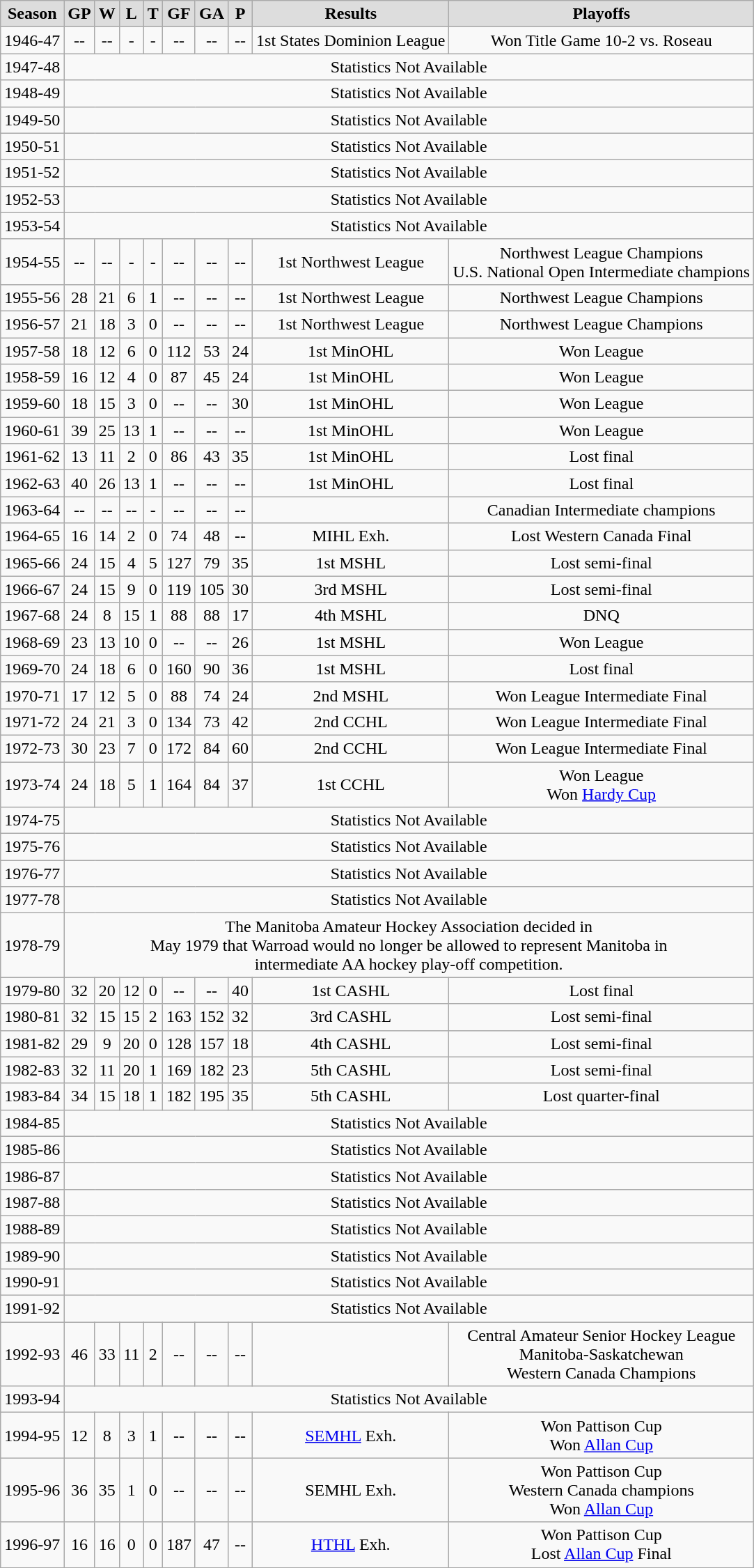<table class="wikitable">
<tr style="text-align:center; background:#ddd;">
<td><strong>Season</strong></td>
<td><strong>GP</strong></td>
<td><strong>W</strong></td>
<td><strong>L</strong></td>
<td><strong>T</strong></td>
<td><strong>GF</strong></td>
<td><strong>GA</strong></td>
<td><strong>P</strong></td>
<td><strong>Results</strong></td>
<td><strong>Playoffs</strong></td>
</tr>
<tr style="text-align:center;">
<td>1946-47</td>
<td>--</td>
<td>--</td>
<td>-</td>
<td>-</td>
<td>--</td>
<td>--</td>
<td>--</td>
<td>1st States Dominion League</td>
<td>Won Title Game 10-2 vs. Roseau</td>
</tr>
<tr style="text-align:center;">
<td>1947-48</td>
<td colspan="11">Statistics Not Available</td>
</tr>
<tr style="text-align:center;">
<td>1948-49</td>
<td colspan="11">Statistics Not Available</td>
</tr>
<tr style="text-align:center;">
<td>1949-50</td>
<td colspan="11">Statistics Not Available</td>
</tr>
<tr style="text-align:center;">
<td>1950-51</td>
<td colspan="11">Statistics Not Available</td>
</tr>
<tr style="text-align:center;">
<td>1951-52</td>
<td colspan="11">Statistics Not Available</td>
</tr>
<tr style="text-align:center;">
<td>1952-53</td>
<td colspan="11">Statistics Not Available</td>
</tr>
<tr style="text-align:center;">
<td>1953-54</td>
<td colspan="11">Statistics Not Available</td>
</tr>
<tr style="text-align:center;">
<td>1954-55</td>
<td>--</td>
<td>--</td>
<td>-</td>
<td>-</td>
<td>--</td>
<td>--</td>
<td>--</td>
<td>1st Northwest League</td>
<td>Northwest League Champions<br>U.S. National Open Intermediate champions</td>
</tr>
<tr style="text-align:center;">
<td>1955-56</td>
<td>28</td>
<td>21</td>
<td>6</td>
<td>1</td>
<td>--</td>
<td>--</td>
<td>--</td>
<td>1st Northwest League</td>
<td>Northwest League Champions</td>
</tr>
<tr style="text-align:center;">
<td>1956-57</td>
<td>21</td>
<td>18</td>
<td>3</td>
<td>0</td>
<td>--</td>
<td>--</td>
<td>--</td>
<td>1st Northwest League</td>
<td>Northwest League Champions</td>
</tr>
<tr style="text-align:center;">
<td>1957-58</td>
<td>18</td>
<td>12</td>
<td>6</td>
<td>0</td>
<td>112</td>
<td>53</td>
<td>24</td>
<td>1st MinOHL</td>
<td>Won League</td>
</tr>
<tr style="text-align:center;">
<td>1958-59</td>
<td>16</td>
<td>12</td>
<td>4</td>
<td>0</td>
<td>87</td>
<td>45</td>
<td>24</td>
<td>1st MinOHL</td>
<td>Won League</td>
</tr>
<tr style="text-align:center;">
<td>1959-60</td>
<td>18</td>
<td>15</td>
<td>3</td>
<td>0</td>
<td>--</td>
<td>--</td>
<td>30</td>
<td>1st MinOHL</td>
<td>Won League</td>
</tr>
<tr style="text-align:center;">
<td>1960-61</td>
<td>39</td>
<td>25</td>
<td>13</td>
<td>1</td>
<td>--</td>
<td>--</td>
<td>--</td>
<td>1st MinOHL</td>
<td>Won League</td>
</tr>
<tr style="text-align:center;">
<td>1961-62</td>
<td>13</td>
<td>11</td>
<td>2</td>
<td>0</td>
<td>86</td>
<td>43</td>
<td>35</td>
<td>1st MinOHL</td>
<td>Lost final</td>
</tr>
<tr style="text-align:center;">
<td>1962-63</td>
<td>40</td>
<td>26</td>
<td>13</td>
<td>1</td>
<td>--</td>
<td>--</td>
<td>--</td>
<td>1st MinOHL</td>
<td>Lost final</td>
</tr>
<tr style="text-align:center;">
<td>1963-64</td>
<td>--</td>
<td>--</td>
<td>--</td>
<td>-</td>
<td>--</td>
<td>--</td>
<td>--</td>
<td></td>
<td>Canadian Intermediate champions</td>
</tr>
<tr style="text-align:center;">
<td>1964-65</td>
<td>16</td>
<td>14</td>
<td>2</td>
<td>0</td>
<td>74</td>
<td>48</td>
<td>--</td>
<td>MIHL Exh.</td>
<td>Lost Western Canada Final</td>
</tr>
<tr style="text-align:center;">
<td>1965-66</td>
<td>24</td>
<td>15</td>
<td>4</td>
<td>5</td>
<td>127</td>
<td>79</td>
<td>35</td>
<td>1st MSHL</td>
<td>Lost semi-final</td>
</tr>
<tr style="text-align:center;">
<td>1966-67</td>
<td>24</td>
<td>15</td>
<td>9</td>
<td>0</td>
<td>119</td>
<td>105</td>
<td>30</td>
<td>3rd MSHL</td>
<td>Lost semi-final</td>
</tr>
<tr style="text-align:center;">
<td>1967-68</td>
<td>24</td>
<td>8</td>
<td>15</td>
<td>1</td>
<td>88</td>
<td>88</td>
<td>17</td>
<td>4th MSHL</td>
<td>DNQ</td>
</tr>
<tr style="text-align:center;">
<td>1968-69</td>
<td>23</td>
<td>13</td>
<td>10</td>
<td>0</td>
<td>--</td>
<td>--</td>
<td>26</td>
<td>1st MSHL</td>
<td>Won League</td>
</tr>
<tr style="text-align:center;">
<td>1969-70</td>
<td>24</td>
<td>18</td>
<td>6</td>
<td>0</td>
<td>160</td>
<td>90</td>
<td>36</td>
<td>1st MSHL</td>
<td>Lost final</td>
</tr>
<tr style="text-align:center;">
<td>1970-71</td>
<td>17</td>
<td>12</td>
<td>5</td>
<td>0</td>
<td>88</td>
<td>74</td>
<td>24</td>
<td>2nd MSHL</td>
<td>Won League Intermediate Final</td>
</tr>
<tr style="text-align:center;">
<td>1971-72</td>
<td>24</td>
<td>21</td>
<td>3</td>
<td>0</td>
<td>134</td>
<td>73</td>
<td>42</td>
<td>2nd CCHL</td>
<td>Won League Intermediate Final</td>
</tr>
<tr style="text-align:center;">
<td>1972-73</td>
<td>30</td>
<td>23</td>
<td>7</td>
<td>0</td>
<td>172</td>
<td>84</td>
<td>60</td>
<td>2nd CCHL</td>
<td>Won League Intermediate Final</td>
</tr>
<tr style="text-align:center;">
<td>1973-74</td>
<td>24</td>
<td>18</td>
<td>5</td>
<td>1</td>
<td>164</td>
<td>84</td>
<td>37</td>
<td>1st CCHL</td>
<td>Won League<br>Won <a href='#'>Hardy Cup</a></td>
</tr>
<tr style="text-align:center;">
<td>1974-75</td>
<td colspan="11">Statistics Not Available</td>
</tr>
<tr style="text-align:center;">
<td>1975-76</td>
<td colspan="11">Statistics Not Available</td>
</tr>
<tr style="text-align:center;">
<td>1976-77</td>
<td colspan="11">Statistics Not Available</td>
</tr>
<tr style="text-align:center;">
<td>1977-78</td>
<td colspan="11">Statistics Not Available</td>
</tr>
<tr style="text-align:center;">
<td>1978-79</td>
<td colspan="11">The Manitoba Amateur Hockey Association decided in<br>May 1979 that Warroad would no longer be allowed to represent Manitoba in<br>intermediate AA hockey play-off competition.</td>
</tr>
<tr style="text-align:center;">
<td>1979-80</td>
<td>32</td>
<td>20</td>
<td>12</td>
<td>0</td>
<td>--</td>
<td>--</td>
<td>40</td>
<td>1st CASHL</td>
<td>Lost final</td>
</tr>
<tr style="text-align:center;">
<td>1980-81</td>
<td>32</td>
<td>15</td>
<td>15</td>
<td>2</td>
<td>163</td>
<td>152</td>
<td>32</td>
<td>3rd CASHL</td>
<td>Lost semi-final</td>
</tr>
<tr style="text-align:center;">
<td>1981-82</td>
<td>29</td>
<td>9</td>
<td>20</td>
<td>0</td>
<td>128</td>
<td>157</td>
<td>18</td>
<td>4th CASHL</td>
<td>Lost semi-final</td>
</tr>
<tr style="text-align:center;">
<td>1982-83</td>
<td>32</td>
<td>11</td>
<td>20</td>
<td>1</td>
<td>169</td>
<td>182</td>
<td>23</td>
<td>5th CASHL</td>
<td>Lost semi-final</td>
</tr>
<tr style="text-align:center;">
<td>1983-84</td>
<td>34</td>
<td>15</td>
<td>18</td>
<td>1</td>
<td>182</td>
<td>195</td>
<td>35</td>
<td>5th CASHL</td>
<td>Lost quarter-final</td>
</tr>
<tr style="text-align:center;">
<td>1984-85</td>
<td colspan="11">Statistics Not Available</td>
</tr>
<tr style="text-align:center;">
<td>1985-86</td>
<td colspan="11">Statistics Not Available</td>
</tr>
<tr style="text-align:center;">
<td>1986-87</td>
<td colspan="11">Statistics Not Available</td>
</tr>
<tr style="text-align:center;">
<td>1987-88</td>
<td colspan="11">Statistics Not Available</td>
</tr>
<tr style="text-align:center;">
<td>1988-89</td>
<td colspan="11">Statistics Not Available</td>
</tr>
<tr style="text-align:center;">
<td>1989-90</td>
<td colspan="11">Statistics Not Available</td>
</tr>
<tr style="text-align:center;">
<td>1990-91</td>
<td colspan="11">Statistics Not Available</td>
</tr>
<tr style="text-align:center;">
<td>1991-92</td>
<td colspan="11">Statistics Not Available</td>
</tr>
<tr style="text-align:center;">
<td>1992-93</td>
<td>46</td>
<td>33</td>
<td>11</td>
<td>2</td>
<td>--</td>
<td>--</td>
<td>--</td>
<td></td>
<td>Central Amateur Senior Hockey League<br>Manitoba-Saskatchewan<br>Western Canada Champions</td>
</tr>
<tr style="text-align:center;">
<td>1993-94</td>
<td colspan="11">Statistics Not Available</td>
</tr>
<tr style="text-align:center;">
<td>1994-95</td>
<td>12</td>
<td>8</td>
<td>3</td>
<td>1</td>
<td>--</td>
<td>--</td>
<td>--</td>
<td><a href='#'>SEMHL</a> Exh.</td>
<td>Won Pattison Cup<br>Won <a href='#'>Allan Cup</a></td>
</tr>
<tr style="text-align:center;">
<td>1995-96</td>
<td>36</td>
<td>35</td>
<td>1</td>
<td>0</td>
<td>--</td>
<td>--</td>
<td>--</td>
<td>SEMHL Exh.</td>
<td>Won Pattison Cup<br>Western Canada champions<br>Won <a href='#'>Allan Cup</a></td>
</tr>
<tr style="text-align:center;">
<td>1996-97</td>
<td>16</td>
<td>16</td>
<td>0</td>
<td>0</td>
<td>187</td>
<td>47</td>
<td>--</td>
<td><a href='#'>HTHL</a> Exh.</td>
<td>Won Pattison Cup<br>Lost <a href='#'>Allan Cup</a> Final</td>
</tr>
</table>
